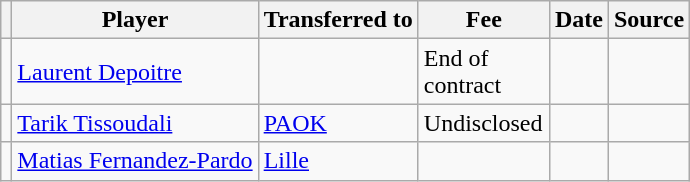<table class="wikitable plainrowheaders sortable">
<tr>
<th></th>
<th scope="col">Player</th>
<th>Transferred to</th>
<th style="width: 80px;">Fee</th>
<th scope="col">Date</th>
<th scope="col">Source</th>
</tr>
<tr>
<td align="center"></td>
<td> <a href='#'>Laurent Depoitre</a></td>
<td></td>
<td>End of contract</td>
<td></td>
<td></td>
</tr>
<tr>
<td align="center"></td>
<td> <a href='#'>Tarik Tissoudali</a></td>
<td> <a href='#'>PAOK</a></td>
<td>Undisclosed</td>
<td></td>
<td></td>
</tr>
<tr>
<td align="center"></td>
<td> <a href='#'>Matias Fernandez-Pardo</a></td>
<td> <a href='#'>Lille</a></td>
<td></td>
<td></td>
<td></td>
</tr>
</table>
